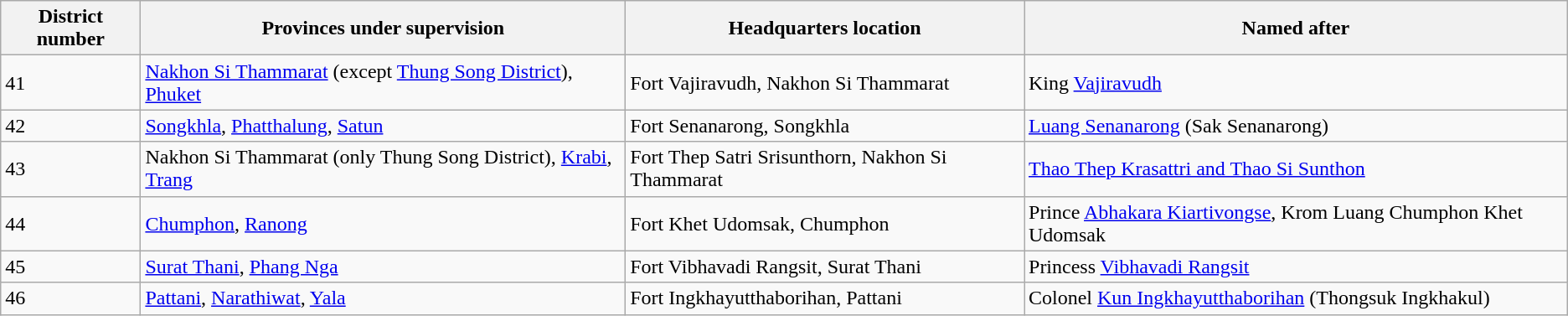<table class="wikitable">
<tr>
<th>District number</th>
<th>Provinces under supervision</th>
<th>Headquarters location</th>
<th>Named after</th>
</tr>
<tr>
<td>41</td>
<td><a href='#'>Nakhon Si Thammarat</a> (except <a href='#'>Thung Song District</a>), <a href='#'>Phuket</a></td>
<td>Fort Vajiravudh, Nakhon Si Thammarat</td>
<td>King <a href='#'>Vajiravudh</a></td>
</tr>
<tr>
<td>42</td>
<td><a href='#'>Songkhla</a>, <a href='#'>Phatthalung</a>, <a href='#'>Satun</a></td>
<td>Fort Senanarong, Songkhla</td>
<td><a href='#'>Luang Senanarong</a> (Sak Senanarong)</td>
</tr>
<tr>
<td>43</td>
<td>Nakhon Si Thammarat (only Thung Song District), <a href='#'>Krabi</a>, <a href='#'>Trang</a></td>
<td>Fort Thep Satri Srisunthorn, Nakhon Si Thammarat</td>
<td><a href='#'>Thao Thep Krasattri and Thao Si Sunthon</a></td>
</tr>
<tr>
<td>44</td>
<td><a href='#'>Chumphon</a>, <a href='#'>Ranong</a></td>
<td>Fort Khet Udomsak, Chumphon</td>
<td>Prince <a href='#'>Abhakara Kiartivongse</a>, Krom Luang Chumphon Khet Udomsak</td>
</tr>
<tr>
<td>45</td>
<td><a href='#'>Surat Thani</a>, <a href='#'>Phang Nga</a></td>
<td>Fort Vibhavadi Rangsit, Surat Thani</td>
<td>Princess <a href='#'>Vibhavadi Rangsit</a></td>
</tr>
<tr>
<td>46</td>
<td><a href='#'>Pattani</a>, <a href='#'>Narathiwat</a>, <a href='#'>Yala</a></td>
<td>Fort Ingkhayutthaborihan, Pattani</td>
<td>Colonel <a href='#'>Kun Ingkhayutthaborihan</a> (Thongsuk Ingkhakul)</td>
</tr>
</table>
